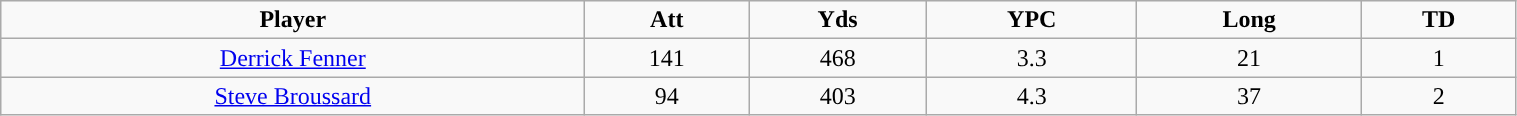<table class="wikitable" width="80%">
<tr align="center">
<td><strong>Player</strong></td>
<td><strong>Att</strong></td>
<td><strong>Yds</strong></td>
<td><strong>YPC</strong></td>
<td><strong>Long</strong></td>
<td><strong>TD</strong></td>
</tr>
<tr align="center" bgcolor="">
<td><a href='#'>Derrick Fenner</a></td>
<td>141</td>
<td>468</td>
<td>3.3</td>
<td>21</td>
<td>1</td>
</tr>
<tr align="center" bgcolor="">
<td><a href='#'>Steve Broussard</a></td>
<td>94</td>
<td>403</td>
<td>4.3</td>
<td>37</td>
<td>2</td>
</tr>
</table>
